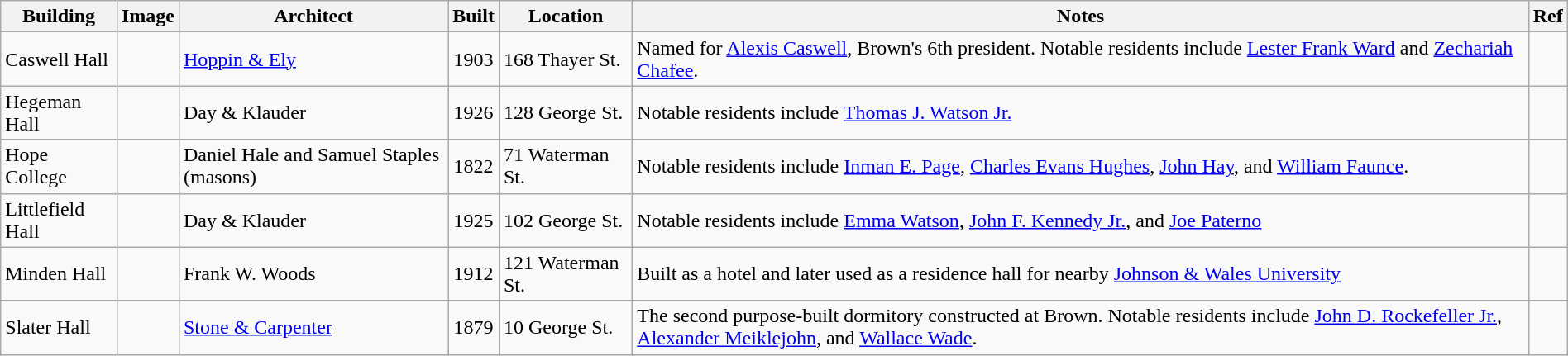<table class="wikitable sortable" style="width:100%">
<tr>
<th>Building</th>
<th class="unsortable">Image</th>
<th>Architect</th>
<th>Built</th>
<th>Location</th>
<th class="unsortable">Notes</th>
<th class="unsortable">Ref</th>
</tr>
<tr>
<td>Caswell Hall</td>
<td align="center"></td>
<td><a href='#'>Hoppin & Ely</a></td>
<td align="center">1903</td>
<td>168 Thayer St.</td>
<td>Named for <a href='#'>Alexis Caswell</a>, Brown's 6th president. Notable residents include <a href='#'>Lester Frank Ward</a> and <a href='#'>Zechariah Chafee</a>.</td>
<td align="center"></td>
</tr>
<tr>
<td>Hegeman Hall</td>
<td align="center"></td>
<td>Day & Klauder</td>
<td align="center">1926</td>
<td>128 George St.</td>
<td>Notable residents include <a href='#'>Thomas J. Watson Jr.</a></td>
<td align="center"></td>
</tr>
<tr>
<td>Hope College</td>
<td align="center"></td>
<td>Daniel Hale and Samuel Staples (masons)</td>
<td align="center">1822</td>
<td>71 Waterman St.</td>
<td>Notable residents include <a href='#'>Inman E. Page</a>, <a href='#'>Charles Evans Hughes</a>, <a href='#'>John Hay</a>, and <a href='#'>William Faunce</a>.</td>
<td align="center"></td>
</tr>
<tr>
<td>Littlefield Hall</td>
<td align="center"></td>
<td>Day & Klauder</td>
<td align="center">1925</td>
<td>102 George St.</td>
<td>Notable residents include <a href='#'>Emma Watson</a>, <a href='#'>John F. Kennedy Jr.</a>, and <a href='#'>Joe Paterno</a></td>
<td align="center"></td>
</tr>
<tr>
<td>Minden Hall</td>
<td align="center"></td>
<td>Frank W. Woods</td>
<td align="center">1912</td>
<td>121 Waterman St.</td>
<td>Built as a hotel and later used as a residence hall for nearby <a href='#'>Johnson & Wales University</a></td>
<td align="center"></td>
</tr>
<tr>
<td>Slater Hall</td>
<td align="center"></td>
<td><a href='#'>Stone & Carpenter</a></td>
<td align="center">1879</td>
<td>10 George St.</td>
<td>The second purpose-built dormitory constructed at Brown. Notable residents include <a href='#'>John D. Rockefeller Jr.</a>,  <a href='#'>Alexander Meiklejohn</a>, and <a href='#'>Wallace Wade</a>.</td>
<td align="center"></td>
</tr>
</table>
